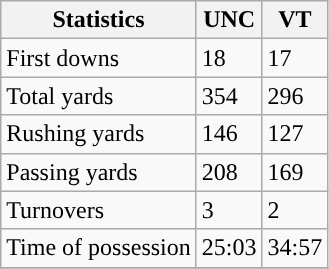<table class="wikitable">
<tr>
<th>Statistics</th>
<th>UNC</th>
<th>VT</th>
</tr>
<tr>
<td>First downs</td>
<td>18</td>
<td>17</td>
</tr>
<tr>
<td>Total yards</td>
<td>354</td>
<td>296</td>
</tr>
<tr>
<td>Rushing yards</td>
<td>146</td>
<td>127</td>
</tr>
<tr>
<td>Passing yards</td>
<td>208</td>
<td>169</td>
</tr>
<tr>
<td>Turnovers</td>
<td>3</td>
<td>2</td>
</tr>
<tr>
<td>Time of possession</td>
<td>25:03</td>
<td>34:57</td>
</tr>
<tr>
</tr>
</table>
